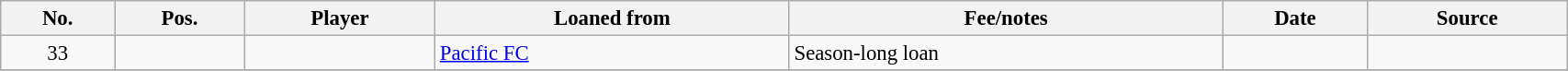<table class="wikitable sortable" style="width:90%; font-size:95%;">
<tr>
<th>No.</th>
<th>Pos.</th>
<th>Player</th>
<th>Loaned from</th>
<th>Fee/notes</th>
<th>Date</th>
<th>Source</th>
</tr>
<tr>
<td align=center>33</td>
<td align=center></td>
<td></td>
<td> <a href='#'>Pacific FC</a></td>
<td>Season-long loan</td>
<td></td>
<td></td>
</tr>
<tr>
</tr>
</table>
